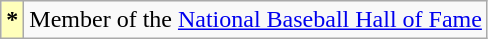<table class="wikitable" border="1">
<tr>
<th scope="row"style="text-align:center;background-color: #ffffbb">*</th>
<td>Member of the <a href='#'>National Baseball Hall of Fame</a></td>
</tr>
</table>
